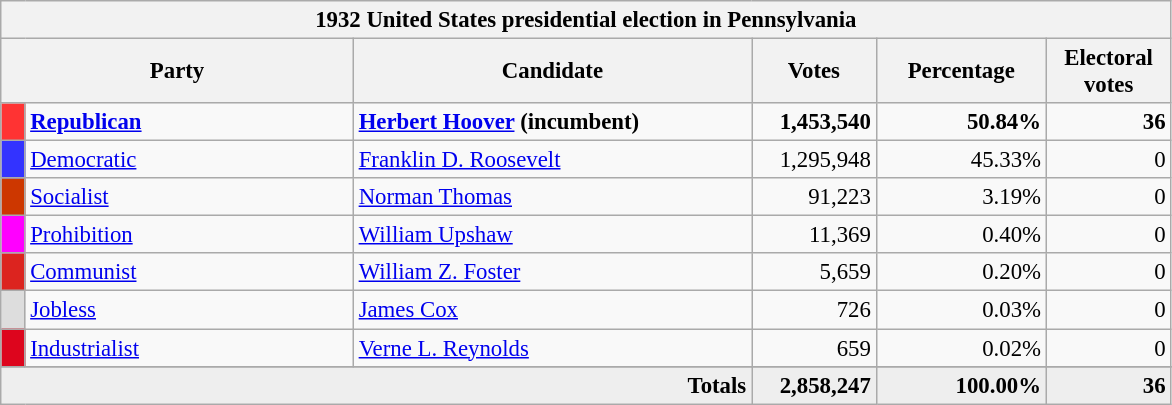<table class="wikitable" style="font-size: 95%;">
<tr>
<th colspan="6">1932 United States presidential election in Pennsylvania</th>
</tr>
<tr>
<th colspan="2" style="width: 15em">Party</th>
<th style="width: 17em">Candidate</th>
<th style="width: 5em">Votes</th>
<th style="width: 7em">Percentage</th>
<th style="width: 5em">Electoral votes</th>
</tr>
<tr>
<th style="background-color:#FF3333; width: 3px"></th>
<td style="width: 130px"><strong><a href='#'>Republican</a></strong></td>
<td><strong><a href='#'>Herbert Hoover</a> (incumbent)</strong></td>
<td align="right"><strong>1,453,540</strong></td>
<td align="right"><strong>50.84%</strong></td>
<td align="right"><strong>36</strong></td>
</tr>
<tr>
<th style="background-color:#3333FF; width: 3px"></th>
<td style="width: 130px"><a href='#'>Democratic</a></td>
<td><a href='#'>Franklin D. Roosevelt</a></td>
<td align="right">1,295,948</td>
<td align="right">45.33%</td>
<td align="right">0</td>
</tr>
<tr>
<th style="background-color:#CD3700; width: 3px"></th>
<td style="width: 130px"><a href='#'>Socialist</a></td>
<td><a href='#'>Norman Thomas</a></td>
<td align="right">91,223</td>
<td align="right">3.19%</td>
<td align="right">0</td>
</tr>
<tr>
<th style="background-color:#FF00FF; width: 3px"></th>
<td style="width: 130px"><a href='#'>Prohibition</a></td>
<td><a href='#'>William Upshaw</a></td>
<td align="right">11,369</td>
<td align="right">0.40%</td>
<td align="right">0</td>
</tr>
<tr>
<th style="background-color:#DC241F; width: 3px"></th>
<td style="width: 130px"><a href='#'>Communist</a></td>
<td><a href='#'>William Z. Foster</a></td>
<td align="right">5,659</td>
<td align="right">0.20%</td>
<td align="right">0</td>
</tr>
<tr>
<th style="background-color:#DDDDDD; width: 3px"></th>
<td style="width: 130px"><a href='#'>Jobless</a></td>
<td><a href='#'>James Cox</a></td>
<td align="right">726</td>
<td align="right">0.03%</td>
<td align="right">0</td>
</tr>
<tr>
<th style="background-color:#DD051D; width: 3px"></th>
<td style="width: 130px"><a href='#'>Industrialist</a></td>
<td><a href='#'>Verne L. Reynolds</a></td>
<td align="right">659</td>
<td align="right">0.02%</td>
<td align="right">0</td>
</tr>
<tr>
</tr>
<tr bgcolor="#EEEEEE">
<td colspan="3" align="right"><strong>Totals</strong></td>
<td align="right"><strong>2,858,247</strong></td>
<td align="right"><strong>100.00%</strong></td>
<td align="right"><strong>36</strong></td>
</tr>
</table>
